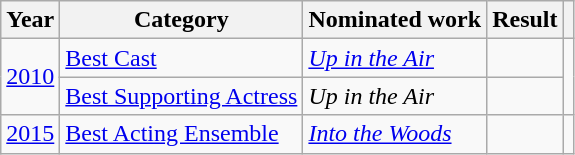<table class="wikitable sortable">
<tr>
<th>Year</th>
<th>Category</th>
<th>Nominated work</th>
<th>Result</th>
<th class="unsortable"></th>
</tr>
<tr>
<td rowspan="2"><a href='#'>2010</a></td>
<td><a href='#'>Best Cast</a></td>
<td><em><a href='#'>Up in the Air</a></em></td>
<td></td>
<td rowspan="2" style="text-align: center;"></td>
</tr>
<tr>
<td><a href='#'>Best Supporting Actress</a></td>
<td><em>Up in the Air</em></td>
<td></td>
</tr>
<tr>
<td><a href='#'>2015</a></td>
<td><a href='#'>Best Acting Ensemble</a></td>
<td><em><a href='#'>Into the Woods</a></em></td>
<td></td>
<td style="text-align: center;"></td>
</tr>
</table>
